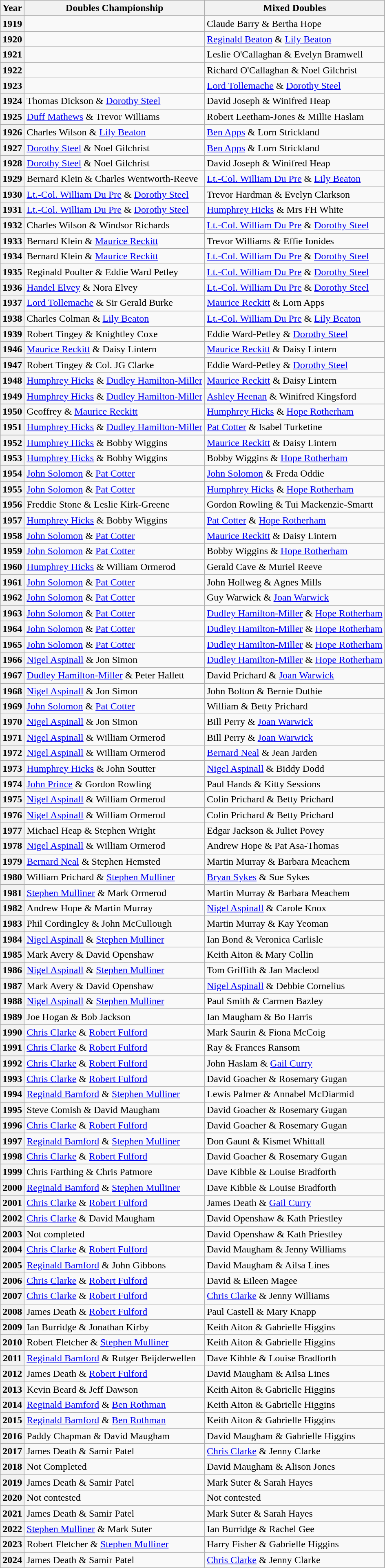<table class="wikitable sortable">
<tr>
<th>Year</th>
<th>Doubles Championship</th>
<th>Mixed Doubles</th>
</tr>
<tr>
<th>1919</th>
<td></td>
<td>Claude Barry & Bertha Hope</td>
</tr>
<tr>
<th>1920</th>
<td></td>
<td><a href='#'>Reginald Beaton</a> & <a href='#'>Lily Beaton</a></td>
</tr>
<tr>
<th>1921</th>
<td></td>
<td>Leslie O'Callaghan & Evelyn Bramwell</td>
</tr>
<tr>
<th>1922</th>
<td></td>
<td>Richard O'Callaghan & Noel Gilchrist</td>
</tr>
<tr>
<th>1923</th>
<td></td>
<td><a href='#'>Lord Tollemache</a> & <a href='#'>Dorothy Steel</a></td>
</tr>
<tr>
<th>1924</th>
<td>Thomas Dickson & <a href='#'>Dorothy Steel</a></td>
<td>David Joseph & Winifred Heap</td>
</tr>
<tr>
<th>1925</th>
<td><a href='#'>Duff Mathews</a> & Trevor Williams</td>
<td>Robert Leetham-Jones & Millie Haslam</td>
</tr>
<tr>
<th>1926</th>
<td>Charles Wilson & <a href='#'>Lily Beaton</a></td>
<td><a href='#'>Ben Apps</a> & Lorn Strickland</td>
</tr>
<tr>
<th>1927</th>
<td><a href='#'>Dorothy Steel</a> & Noel Gilchrist</td>
<td><a href='#'>Ben Apps</a> & Lorn Strickland</td>
</tr>
<tr>
<th>1928</th>
<td><a href='#'>Dorothy Steel</a> & Noel Gilchrist</td>
<td>David Joseph & Winifred Heap</td>
</tr>
<tr>
<th>1929</th>
<td>Bernard Klein & Charles Wentworth-Reeve</td>
<td><a href='#'>Lt.-Col. William Du Pre</a> & <a href='#'>Lily Beaton</a></td>
</tr>
<tr>
<th>1930</th>
<td><a href='#'>Lt.-Col. William Du Pre</a> & <a href='#'>Dorothy Steel</a></td>
<td>Trevor Hardman & Evelyn Clarkson</td>
</tr>
<tr>
<th>1931</th>
<td><a href='#'>Lt.-Col. William Du Pre</a> & <a href='#'>Dorothy Steel</a></td>
<td><a href='#'>Humphrey Hicks</a> & Mrs FH White</td>
</tr>
<tr>
<th>1932</th>
<td>Charles Wilson & Windsor Richards</td>
<td><a href='#'>Lt.-Col. William Du Pre</a> & <a href='#'>Dorothy Steel</a></td>
</tr>
<tr>
<th>1933</th>
<td>Bernard Klein & <a href='#'>Maurice Reckitt</a></td>
<td>Trevor Williams & Effie Ionides</td>
</tr>
<tr>
<th>1934</th>
<td>Bernard Klein & <a href='#'>Maurice Reckitt</a></td>
<td><a href='#'>Lt.-Col. William Du Pre</a> & <a href='#'>Dorothy Steel</a></td>
</tr>
<tr>
<th>1935</th>
<td>Reginald Poulter & Eddie Ward Petley</td>
<td><a href='#'>Lt.-Col. William Du Pre</a> & <a href='#'>Dorothy Steel</a></td>
</tr>
<tr>
<th>1936</th>
<td><a href='#'>Handel Elvey</a> & Nora Elvey</td>
<td><a href='#'>Lt.-Col. William Du Pre</a> & <a href='#'>Dorothy Steel</a></td>
</tr>
<tr>
<th>1937</th>
<td><a href='#'>Lord Tollemache</a> & Sir Gerald Burke</td>
<td><a href='#'>Maurice Reckitt</a> & Lorn Apps</td>
</tr>
<tr>
<th>1938</th>
<td>Charles Colman & <a href='#'>Lily Beaton</a></td>
<td><a href='#'>Lt.-Col. William Du Pre</a> & <a href='#'>Lily Beaton</a></td>
</tr>
<tr>
<th>1939</th>
<td>Robert Tingey & Knightley Coxe</td>
<td>Eddie Ward-Petley & <a href='#'>Dorothy Steel</a></td>
</tr>
<tr>
<th>1946</th>
<td><a href='#'>Maurice Reckitt</a> & Daisy Lintern</td>
<td><a href='#'>Maurice Reckitt</a> & Daisy Lintern</td>
</tr>
<tr>
<th>1947</th>
<td>Robert Tingey & Col. JG Clarke</td>
<td>Eddie Ward-Petley & <a href='#'>Dorothy Steel</a></td>
</tr>
<tr>
<th>1948</th>
<td><a href='#'>Humphrey Hicks</a> & <a href='#'>Dudley Hamilton-Miller</a></td>
<td><a href='#'>Maurice Reckitt</a> & Daisy Lintern</td>
</tr>
<tr>
<th>1949</th>
<td><a href='#'>Humphrey Hicks</a> & <a href='#'>Dudley Hamilton-Miller</a></td>
<td><a href='#'>Ashley Heenan</a> & Winifred Kingsford</td>
</tr>
<tr>
<th>1950</th>
<td>Geoffrey & <a href='#'>Maurice Reckitt</a></td>
<td><a href='#'>Humphrey Hicks</a> & <a href='#'>Hope Rotherham</a></td>
</tr>
<tr>
<th>1951</th>
<td><a href='#'>Humphrey Hicks</a> & <a href='#'>Dudley Hamilton-Miller</a></td>
<td><a href='#'>Pat Cotter</a> & Isabel Turketine</td>
</tr>
<tr>
<th>1952</th>
<td><a href='#'>Humphrey Hicks</a> & Bobby Wiggins</td>
<td><a href='#'>Maurice Reckitt</a> & Daisy Lintern</td>
</tr>
<tr>
<th>1953</th>
<td><a href='#'>Humphrey Hicks</a> & Bobby Wiggins</td>
<td>Bobby Wiggins & <a href='#'>Hope Rotherham</a></td>
</tr>
<tr>
<th>1954</th>
<td><a href='#'>John Solomon</a> & <a href='#'>Pat Cotter</a></td>
<td><a href='#'>John Solomon</a> & Freda Oddie</td>
</tr>
<tr>
<th>1955</th>
<td><a href='#'>John Solomon</a> & <a href='#'>Pat Cotter</a></td>
<td><a href='#'>Humphrey Hicks</a> & <a href='#'>Hope Rotherham</a></td>
</tr>
<tr>
<th>1956</th>
<td>Freddie Stone & Leslie Kirk-Greene</td>
<td>Gordon Rowling & Tui Mackenzie-Smartt</td>
</tr>
<tr>
<th>1957</th>
<td><a href='#'>Humphrey Hicks</a> & Bobby Wiggins</td>
<td><a href='#'>Pat Cotter</a> & <a href='#'>Hope Rotherham</a></td>
</tr>
<tr>
<th>1958</th>
<td><a href='#'>John Solomon</a> & <a href='#'>Pat Cotter</a></td>
<td><a href='#'>Maurice Reckitt</a> & Daisy Lintern</td>
</tr>
<tr>
<th>1959</th>
<td><a href='#'>John Solomon</a> & <a href='#'>Pat Cotter</a></td>
<td>Bobby Wiggins & <a href='#'>Hope Rotherham</a></td>
</tr>
<tr>
<th>1960</th>
<td><a href='#'>Humphrey Hicks</a> & William Ormerod</td>
<td>Gerald Cave & Muriel Reeve</td>
</tr>
<tr>
<th>1961</th>
<td><a href='#'>John Solomon</a> & <a href='#'>Pat Cotter</a></td>
<td>John Hollweg & Agnes Mills</td>
</tr>
<tr>
<th>1962</th>
<td><a href='#'>John Solomon</a> & <a href='#'>Pat Cotter</a></td>
<td>Guy Warwick & <a href='#'>Joan Warwick</a></td>
</tr>
<tr>
<th>1963</th>
<td><a href='#'>John Solomon</a> & <a href='#'>Pat Cotter</a></td>
<td><a href='#'>Dudley Hamilton-Miller</a> & <a href='#'>Hope Rotherham</a></td>
</tr>
<tr>
<th>1964</th>
<td><a href='#'>John Solomon</a> & <a href='#'>Pat Cotter</a></td>
<td><a href='#'>Dudley Hamilton-Miller</a> & <a href='#'>Hope Rotherham</a></td>
</tr>
<tr>
<th>1965</th>
<td><a href='#'>John Solomon</a> & <a href='#'>Pat Cotter</a></td>
<td><a href='#'>Dudley Hamilton-Miller</a> & <a href='#'>Hope Rotherham</a></td>
</tr>
<tr>
<th>1966</th>
<td><a href='#'>Nigel Aspinall</a> & Jon Simon</td>
<td><a href='#'>Dudley Hamilton-Miller</a> & <a href='#'>Hope Rotherham</a></td>
</tr>
<tr>
<th>1967</th>
<td><a href='#'>Dudley Hamilton-Miller</a> & Peter Hallett</td>
<td>David Prichard & <a href='#'>Joan Warwick</a></td>
</tr>
<tr>
<th>1968</th>
<td><a href='#'>Nigel Aspinall</a> & Jon Simon</td>
<td>John Bolton & Bernie Duthie</td>
</tr>
<tr>
<th>1969</th>
<td><a href='#'>John Solomon</a> & <a href='#'>Pat Cotter</a></td>
<td>William & Betty Prichard</td>
</tr>
<tr>
<th>1970</th>
<td><a href='#'>Nigel Aspinall</a> & Jon Simon</td>
<td>Bill Perry & <a href='#'>Joan Warwick</a></td>
</tr>
<tr>
<th>1971</th>
<td><a href='#'>Nigel Aspinall</a> & William Ormerod</td>
<td>Bill Perry & <a href='#'>Joan Warwick</a></td>
</tr>
<tr>
<th>1972</th>
<td><a href='#'>Nigel Aspinall</a> & William Ormerod</td>
<td><a href='#'>Bernard Neal</a> & Jean Jarden</td>
</tr>
<tr>
<th>1973</th>
<td><a href='#'>Humphrey Hicks</a> & John Soutter</td>
<td><a href='#'>Nigel Aspinall</a> & Biddy Dodd</td>
</tr>
<tr>
<th>1974</th>
<td><a href='#'>John Prince</a> & Gordon Rowling</td>
<td>Paul Hands & Kitty Sessions</td>
</tr>
<tr>
<th>1975</th>
<td><a href='#'>Nigel Aspinall</a> & William Ormerod</td>
<td>Colin Prichard & Betty Prichard</td>
</tr>
<tr>
<th>1976</th>
<td><a href='#'>Nigel Aspinall</a> & William Ormerod</td>
<td>Colin Prichard & Betty Prichard</td>
</tr>
<tr>
<th>1977</th>
<td>Michael Heap & Stephen Wright</td>
<td>Edgar Jackson & Juliet Povey</td>
</tr>
<tr>
<th>1978</th>
<td><a href='#'>Nigel Aspinall</a> & William Ormerod</td>
<td>Andrew Hope & Pat Asa-Thomas</td>
</tr>
<tr>
<th>1979</th>
<td><a href='#'>Bernard Neal</a> & Stephen Hemsted</td>
<td>Martin Murray & Barbara Meachem</td>
</tr>
<tr>
<th>1980</th>
<td>William Prichard & <a href='#'>Stephen Mulliner</a></td>
<td><a href='#'>Bryan Sykes</a> & Sue Sykes</td>
</tr>
<tr>
<th>1981</th>
<td><a href='#'>Stephen Mulliner</a> & Mark Ormerod</td>
<td>Martin Murray & Barbara Meachem</td>
</tr>
<tr>
<th>1982</th>
<td>Andrew Hope & Martin Murray</td>
<td><a href='#'>Nigel Aspinall</a> & Carole Knox</td>
</tr>
<tr>
<th>1983</th>
<td>Phil Cordingley & John McCullough</td>
<td>Martin Murray & Kay Yeoman</td>
</tr>
<tr>
<th>1984</th>
<td><a href='#'>Nigel Aspinall</a> & <a href='#'>Stephen Mulliner</a></td>
<td>Ian Bond & Veronica Carlisle</td>
</tr>
<tr>
<th>1985</th>
<td>Mark Avery & David Openshaw</td>
<td>Keith Aiton & Mary Collin</td>
</tr>
<tr>
<th>1986</th>
<td><a href='#'>Nigel Aspinall</a> & <a href='#'>Stephen Mulliner</a></td>
<td>Tom Griffith & Jan Macleod</td>
</tr>
<tr>
<th>1987</th>
<td>Mark Avery & David Openshaw</td>
<td><a href='#'>Nigel Aspinall</a> & Debbie Cornelius</td>
</tr>
<tr>
<th>1988</th>
<td><a href='#'>Nigel Aspinall</a> & <a href='#'>Stephen Mulliner</a></td>
<td>Paul Smith & Carmen Bazley</td>
</tr>
<tr>
<th>1989</th>
<td>Joe Hogan & Bob Jackson</td>
<td>Ian Maugham & Bo Harris</td>
</tr>
<tr>
<th>1990</th>
<td><a href='#'>Chris Clarke</a> & <a href='#'>Robert Fulford</a></td>
<td>Mark Saurin & Fiona McCoig</td>
</tr>
<tr>
<th>1991</th>
<td><a href='#'>Chris Clarke</a> & <a href='#'>Robert Fulford</a></td>
<td>Ray & Frances Ransom</td>
</tr>
<tr>
<th>1992</th>
<td><a href='#'>Chris Clarke</a> & <a href='#'>Robert Fulford</a></td>
<td>John Haslam & <a href='#'>Gail Curry</a></td>
</tr>
<tr>
<th>1993</th>
<td><a href='#'>Chris Clarke</a> & <a href='#'>Robert Fulford</a></td>
<td>David Goacher & Rosemary Gugan</td>
</tr>
<tr>
<th>1994</th>
<td><a href='#'>Reginald Bamford</a> & <a href='#'>Stephen Mulliner</a></td>
<td>Lewis Palmer & Annabel McDiarmid</td>
</tr>
<tr>
<th>1995</th>
<td>Steve Comish & David Maugham</td>
<td>David Goacher & Rosemary Gugan</td>
</tr>
<tr>
<th>1996</th>
<td><a href='#'>Chris Clarke</a> & <a href='#'>Robert Fulford</a></td>
<td>David Goacher & Rosemary Gugan</td>
</tr>
<tr>
<th>1997</th>
<td><a href='#'>Reginald Bamford</a> & <a href='#'>Stephen Mulliner</a></td>
<td>Don Gaunt & Kismet Whittall</td>
</tr>
<tr>
<th>1998</th>
<td><a href='#'>Chris Clarke</a> & <a href='#'>Robert Fulford</a></td>
<td>David Goacher & Rosemary Gugan</td>
</tr>
<tr>
<th>1999</th>
<td>Chris Farthing & Chris Patmore</td>
<td>Dave Kibble & Louise Bradforth</td>
</tr>
<tr>
<th>2000</th>
<td><a href='#'>Reginald Bamford</a> & <a href='#'>Stephen Mulliner</a></td>
<td>Dave Kibble & Louise Bradforth</td>
</tr>
<tr>
<th>2001</th>
<td><a href='#'>Chris Clarke</a> & <a href='#'>Robert Fulford</a></td>
<td>James Death & <a href='#'>Gail Curry</a></td>
</tr>
<tr>
<th>2002</th>
<td><a href='#'>Chris Clarke</a> & David Maugham</td>
<td>David Openshaw & Kath Priestley</td>
</tr>
<tr>
<th>2003</th>
<td>Not completed</td>
<td>David Openshaw & Kath Priestley</td>
</tr>
<tr>
<th>2004</th>
<td><a href='#'>Chris Clarke</a> & <a href='#'>Robert Fulford</a></td>
<td>David Maugham & Jenny Williams</td>
</tr>
<tr>
<th>2005</th>
<td><a href='#'>Reginald Bamford</a> & John Gibbons</td>
<td>David Maugham & Ailsa Lines</td>
</tr>
<tr>
<th>2006</th>
<td><a href='#'>Chris Clarke</a> & <a href='#'>Robert Fulford</a></td>
<td>David & Eileen Magee</td>
</tr>
<tr>
<th>2007</th>
<td><a href='#'>Chris Clarke</a> & <a href='#'>Robert Fulford</a></td>
<td><a href='#'>Chris Clarke</a> & Jenny Williams</td>
</tr>
<tr>
<th>2008</th>
<td>James Death & <a href='#'>Robert Fulford</a></td>
<td>Paul Castell & Mary Knapp</td>
</tr>
<tr>
<th>2009</th>
<td>Ian Burridge & Jonathan Kirby</td>
<td>Keith Aiton & Gabrielle Higgins</td>
</tr>
<tr>
<th>2010</th>
<td>Robert Fletcher & <a href='#'>Stephen Mulliner</a></td>
<td>Keith Aiton & Gabrielle Higgins</td>
</tr>
<tr>
<th>2011</th>
<td><a href='#'>Reginald Bamford</a> & Rutger Beijderwellen</td>
<td>Dave Kibble & Louise Bradforth</td>
</tr>
<tr>
<th>2012</th>
<td>James Death & <a href='#'>Robert Fulford</a></td>
<td>David Maugham & Ailsa Lines</td>
</tr>
<tr>
<th>2013</th>
<td>Kevin Beard & Jeff Dawson</td>
<td>Keith Aiton & Gabrielle Higgins</td>
</tr>
<tr>
<th>2014</th>
<td><a href='#'>Reginald Bamford</a> & <a href='#'>Ben Rothman</a></td>
<td>Keith Aiton & Gabrielle Higgins</td>
</tr>
<tr>
<th>2015</th>
<td><a href='#'>Reginald Bamford</a> & <a href='#'>Ben Rothman</a></td>
<td>Keith Aiton & Gabrielle Higgins</td>
</tr>
<tr>
<th>2016</th>
<td>Paddy Chapman & David Maugham</td>
<td>David Maugham & Gabrielle Higgins</td>
</tr>
<tr>
<th>2017</th>
<td>James Death & Samir Patel</td>
<td><a href='#'>Chris Clarke</a> & Jenny Clarke</td>
</tr>
<tr>
<th>2018</th>
<td>Not Completed</td>
<td>David Maugham & Alison Jones</td>
</tr>
<tr>
<th>2019</th>
<td>James Death & Samir Patel</td>
<td>Mark Suter & Sarah Hayes</td>
</tr>
<tr>
<th>2020</th>
<td>Not contested</td>
<td>Not contested</td>
</tr>
<tr>
<th>2021</th>
<td>James Death & Samir Patel</td>
<td>Mark Suter & Sarah Hayes</td>
</tr>
<tr>
<th>2022</th>
<td><a href='#'>Stephen Mulliner</a> & Mark Suter</td>
<td>Ian Burridge & Rachel Gee</td>
</tr>
<tr>
<th>2023</th>
<td>Robert Fletcher & <a href='#'>Stephen Mulliner</a></td>
<td>Harry Fisher & Gabrielle Higgins</td>
</tr>
<tr>
<th>2024</th>
<td>James Death & Samir Patel</td>
<td><a href='#'>Chris Clarke</a> & Jenny Clarke</td>
</tr>
</table>
